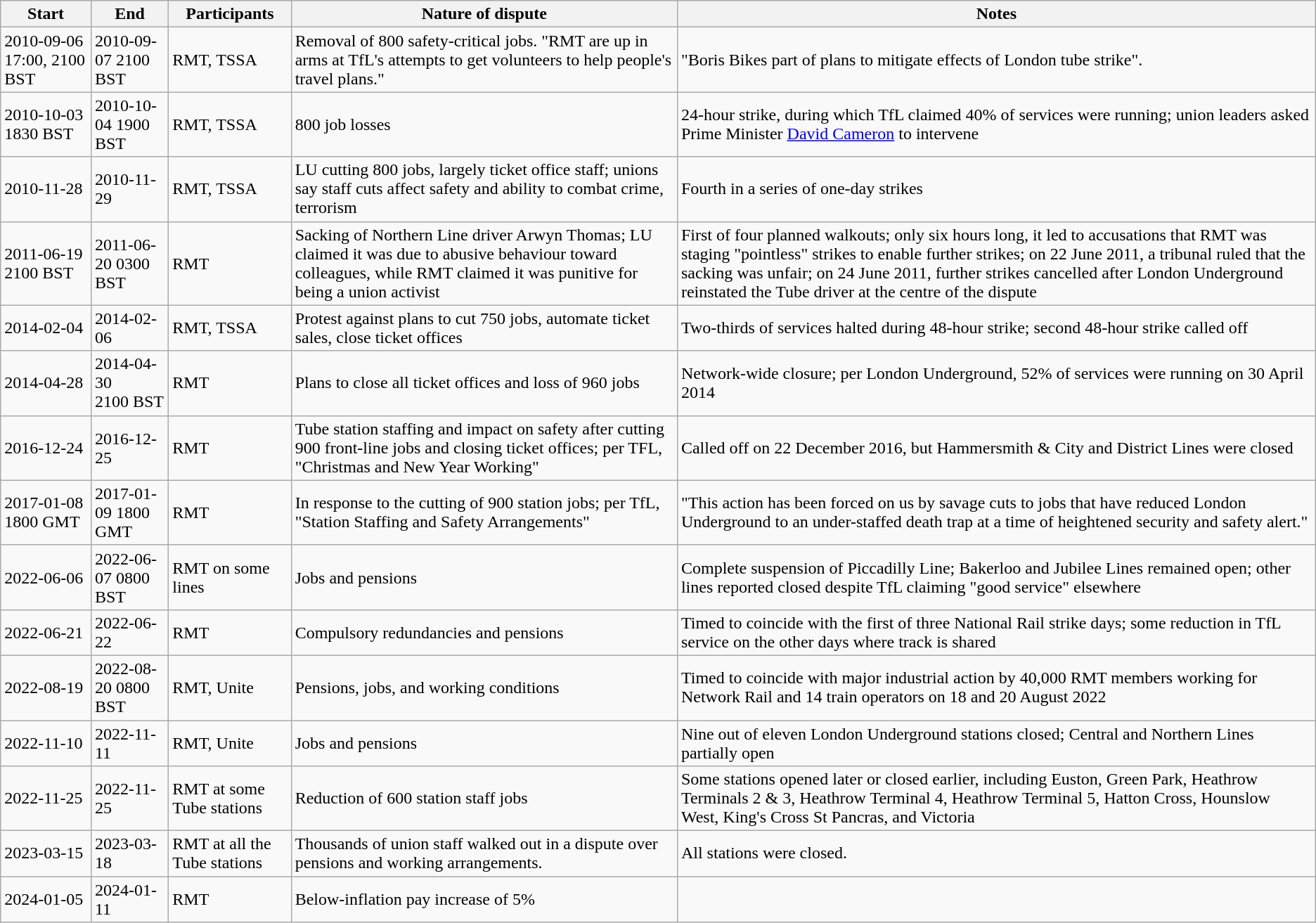<table class="wikitable sortable">
<tr>
<th>Start</th>
<th>End</th>
<th>Participants</th>
<th>Nature of dispute</th>
<th>Notes</th>
</tr>
<tr>
<td>2010-09-06 17:00, 2100 BST</td>
<td>2010-09-07 2100 BST</td>
<td>RMT, TSSA</td>
<td>Removal of 800 safety-critical jobs. "RMT are up in arms at TfL's attempts to get volunteers to help people's travel plans."</td>
<td>"Boris Bikes part of plans to mitigate effects of London tube strike".</td>
</tr>
<tr>
<td>2010-10-03 1830 BST</td>
<td>2010-10-04 1900 BST</td>
<td>RMT, TSSA</td>
<td>800 job losses</td>
<td>24-hour strike, during which TfL claimed 40% of services were running; union leaders asked Prime Minister <a href='#'>David Cameron</a> to intervene</td>
</tr>
<tr>
<td>2010-11-28</td>
<td>2010-11-29</td>
<td>RMT, TSSA</td>
<td>LU cutting 800 jobs, largely ticket office staff; unions say staff cuts affect safety and ability to combat crime, terrorism</td>
<td>Fourth in a series of one-day strikes</td>
</tr>
<tr>
<td>2011-06-19 2100 BST</td>
<td>2011-06-20 0300 BST</td>
<td>RMT</td>
<td>Sacking of Northern Line driver Arwyn Thomas; LU claimed it was due to abusive behaviour toward colleagues, while RMT claimed it was punitive for being a union activist</td>
<td>First of four planned walkouts; only six hours long, it led to accusations that RMT was staging "pointless" strikes to enable further strikes; on 22 June 2011, a tribunal ruled that the sacking was unfair; on 24 June 2011, further strikes cancelled after London Underground reinstated the Tube driver at the centre of the dispute</td>
</tr>
<tr>
<td>2014-02-04</td>
<td>2014-02-06</td>
<td>RMT, TSSA</td>
<td>Protest against plans to cut 750 jobs, automate ticket sales, close ticket offices</td>
<td>Two-thirds of services halted during 48-hour strike; second 48-hour strike called off</td>
</tr>
<tr>
<td>2014-04-28</td>
<td>2014-04-30<br>2100 BST</td>
<td>RMT</td>
<td>Plans to close all ticket offices and loss of 960 jobs</td>
<td>Network-wide closure; per London Underground, 52% of services were running on 30 April 2014</td>
</tr>
<tr>
<td>2016-12-24</td>
<td>2016-12-25</td>
<td>RMT</td>
<td>Tube station staffing and impact on safety after cutting 900 front-line jobs and closing ticket offices; per TFL, "Christmas and New Year Working"</td>
<td>Called off on 22 December 2016, but Hammersmith & City and District Lines were closed</td>
</tr>
<tr>
<td>2017-01-08 1800 GMT</td>
<td>2017-01-09 1800 GMT</td>
<td>RMT</td>
<td>In response to the cutting of 900 station jobs; per TfL, "Station Staffing and Safety Arrangements"</td>
<td>"This action has been forced on us by savage cuts to jobs that have reduced London Underground to an under-staffed death trap at a time of heightened security and safety alert."</td>
</tr>
<tr>
<td>2022-06-06</td>
<td>2022-06-07 0800 BST</td>
<td>RMT on some lines</td>
<td>Jobs and pensions</td>
<td>Complete suspension of Piccadilly Line; Bakerloo and Jubilee Lines remained open; other lines reported closed despite TfL claiming "good service" elsewhere</td>
</tr>
<tr>
<td>2022-06-21</td>
<td>2022-06-22</td>
<td>RMT</td>
<td>Compulsory redundancies and pensions</td>
<td>Timed to coincide with the first of three National Rail strike days; some reduction in TfL service on the other days where track is shared</td>
</tr>
<tr>
<td>2022-08-19</td>
<td>2022-08-20 0800 BST</td>
<td>RMT, Unite</td>
<td>Pensions, jobs, and working conditions</td>
<td>Timed to coincide with major industrial action by 40,000 RMT members working for Network Rail and 14 train operators on 18 and 20 August 2022</td>
</tr>
<tr>
<td>2022-11-10</td>
<td>2022-11-11</td>
<td>RMT, Unite</td>
<td>Jobs and pensions</td>
<td>Nine out of eleven London Underground stations closed; Central and Northern Lines partially open</td>
</tr>
<tr>
<td>2022-11-25</td>
<td>2022-11-25</td>
<td>RMT at some Tube stations</td>
<td>Reduction of 600 station staff jobs</td>
<td>Some stations opened later or closed earlier, including Euston, Green Park, Heathrow Terminals 2 & 3, Heathrow Terminal 4, Heathrow Terminal 5, Hatton Cross, Hounslow West, King's Cross St Pancras, and Victoria</td>
</tr>
<tr>
<td>2023-03-15</td>
<td>2023-03-18</td>
<td>RMT at all the Tube stations</td>
<td>Thousands of union staff walked out in a dispute over pensions and working arrangements.</td>
<td>All stations were closed.</td>
</tr>
<tr>
<td>2024-01-05</td>
<td>2024-01-11</td>
<td>RMT</td>
<td>Below-inflation pay increase of 5%</td>
<td></td>
</tr>
</table>
